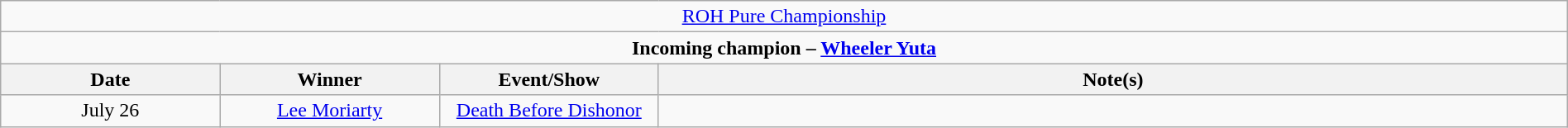<table class="wikitable" style="text-align:center; width:100%;">
<tr>
<td colspan="4" style="text-align: center;"><a href='#'>ROH Pure Championship</a></td>
</tr>
<tr>
<td colspan="4" style="text-align: center;"><strong>Incoming champion – <a href='#'>Wheeler Yuta</a></strong></td>
</tr>
<tr>
<th width=14%>Date</th>
<th width=14%>Winner</th>
<th width=14%>Event/Show</th>
<th width=58%>Note(s)</th>
</tr>
<tr>
<td>July 26</td>
<td><a href='#'>Lee Moriarty</a></td>
<td><a href='#'>Death Before Dishonor</a></td>
<td></td>
</tr>
</table>
